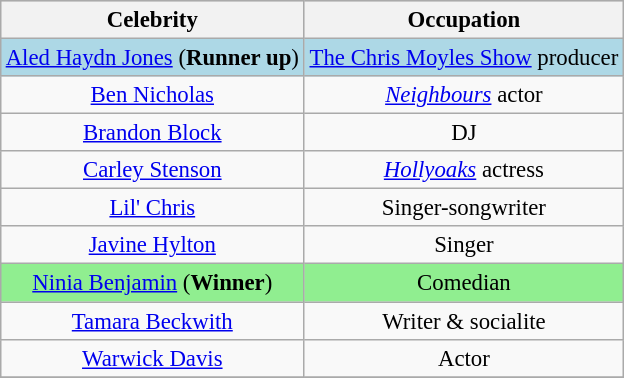<table class="wikitable" style="margin:auto; text-align:center; font-size:95%;">
<tr bgcolor="#CCCCCC" align="center">
<th><strong>Celebrity</strong></th>
<th><strong>Occupation</strong></th>
</tr>
<tr>
<td bgcolor="lightblue"><a href='#'>Aled Haydn Jones</a> (<strong>Runner up</strong>)</td>
<td bgcolor="lightblue" align="center"><a href='#'>The Chris Moyles Show</a> producer</td>
</tr>
<tr>
<td><a href='#'>Ben Nicholas</a></td>
<td align="center"><em><a href='#'>Neighbours</a></em> actor</td>
</tr>
<tr>
<td><a href='#'>Brandon Block</a></td>
<td align="center">DJ</td>
</tr>
<tr>
<td><a href='#'>Carley Stenson</a></td>
<td align="center"><em><a href='#'>Hollyoaks</a></em> actress</td>
</tr>
<tr>
<td><a href='#'>Lil' Chris</a></td>
<td align="center">Singer-songwriter</td>
</tr>
<tr>
<td><a href='#'>Javine Hylton</a></td>
<td align="center">Singer</td>
</tr>
<tr>
<td bgcolor="lightgreen"><a href='#'>Ninia Benjamin</a> (<strong>Winner</strong>)</td>
<td bgcolor="lightgreen" align="center">Comedian</td>
</tr>
<tr>
<td><a href='#'>Tamara Beckwith</a></td>
<td align="center">Writer & socialite</td>
</tr>
<tr>
<td><a href='#'>Warwick Davis</a></td>
<td align="center">Actor</td>
</tr>
<tr>
</tr>
</table>
